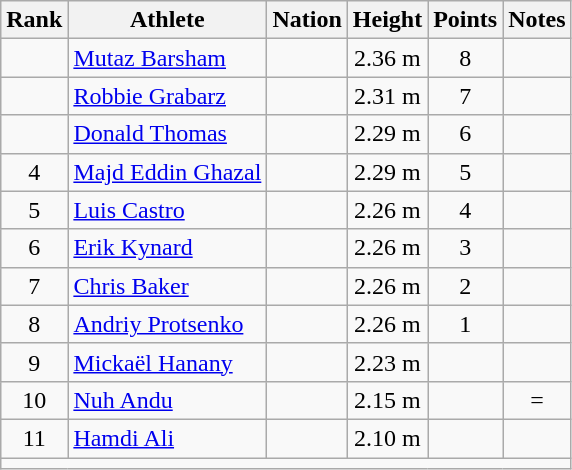<table class="wikitable mw-datatable sortable" style="text-align:center;">
<tr>
<th>Rank</th>
<th>Athlete</th>
<th>Nation</th>
<th>Height</th>
<th>Points</th>
<th>Notes</th>
</tr>
<tr>
<td></td>
<td align=left><a href='#'>Mutaz Barsham</a></td>
<td align=left></td>
<td>2.36 m</td>
<td>8</td>
<td></td>
</tr>
<tr>
<td></td>
<td align=left><a href='#'>Robbie Grabarz</a></td>
<td align=left></td>
<td>2.31 m</td>
<td>7</td>
<td></td>
</tr>
<tr>
<td></td>
<td align=left><a href='#'>Donald Thomas</a></td>
<td align=left></td>
<td>2.29 m</td>
<td>6</td>
<td></td>
</tr>
<tr>
<td>4</td>
<td align=left><a href='#'>Majd Eddin Ghazal</a></td>
<td align=left></td>
<td>2.29 m</td>
<td>5</td>
<td></td>
</tr>
<tr>
<td>5</td>
<td align=left><a href='#'>Luis Castro</a></td>
<td align=left></td>
<td>2.26 m</td>
<td>4</td>
<td></td>
</tr>
<tr>
<td>6</td>
<td align=left><a href='#'>Erik Kynard</a></td>
<td align=left></td>
<td>2.26 m</td>
<td>3</td>
<td></td>
</tr>
<tr>
<td>7</td>
<td align=left><a href='#'>Chris Baker</a></td>
<td align=left></td>
<td>2.26 m</td>
<td>2</td>
<td></td>
</tr>
<tr>
<td>8</td>
<td align=left><a href='#'>Andriy Protsenko</a></td>
<td align=left></td>
<td>2.26 m</td>
<td>1</td>
<td></td>
</tr>
<tr>
<td>9</td>
<td align=left><a href='#'>Mickaël Hanany</a></td>
<td align=left></td>
<td>2.23 m</td>
<td></td>
<td></td>
</tr>
<tr>
<td>10</td>
<td align=left><a href='#'>Nuh Andu</a></td>
<td align=left></td>
<td>2.15 m</td>
<td></td>
<td>=</td>
</tr>
<tr>
<td>11</td>
<td align=left><a href='#'>Hamdi Ali</a></td>
<td align=left></td>
<td>2.10 m</td>
<td></td>
<td></td>
</tr>
<tr class="sortbottom">
<td colspan=6></td>
</tr>
</table>
